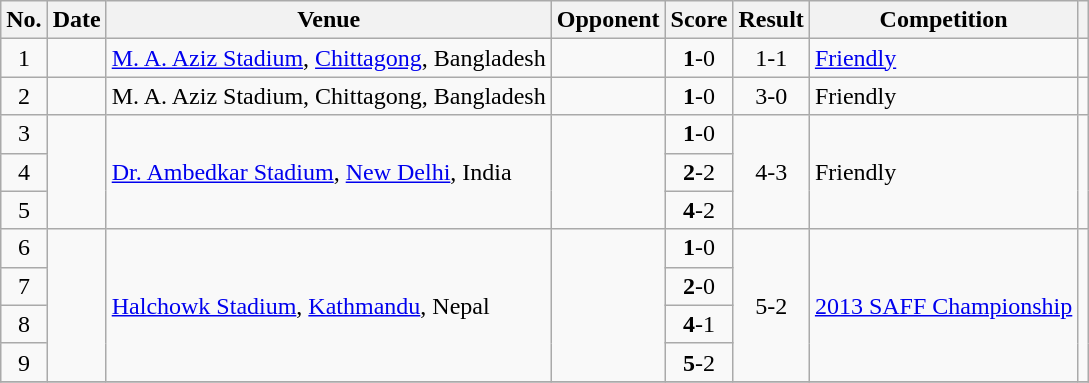<table class="wikitable sortable">
<tr>
<th scope="col">No.</th>
<th scope="col">Date</th>
<th scope="col">Venue</th>
<th scope="col">Opponent</th>
<th scope="col">Score</th>
<th scope="col">Result</th>
<th scope="col">Competition</th>
<th scope="col" class="unsortable"></th>
</tr>
<tr>
<td style="text-align:center">1</td>
<td></td>
<td><a href='#'>M. A. Aziz Stadium</a>, <a href='#'>Chittagong</a>, Bangladesh</td>
<td></td>
<td style="text-align:center"><strong>1</strong>-0</td>
<td style="text-align:center">1-1</td>
<td><a href='#'>Friendly</a></td>
<td></td>
</tr>
<tr>
<td style="text-align:center">2</td>
<td></td>
<td>M. A. Aziz Stadium, Chittagong, Bangladesh</td>
<td></td>
<td style="text-align:center"><strong>1</strong>-0</td>
<td style="text-align:center">3-0</td>
<td>Friendly</td>
<td></td>
</tr>
<tr>
<td style="text-align:center">3</td>
<td rowspan="3"></td>
<td rowspan="3"><a href='#'>Dr. Ambedkar Stadium</a>, <a href='#'>New Delhi</a>, India</td>
<td rowspan="3"></td>
<td style="text-align:center"><strong>1</strong>-0</td>
<td rowspan="3" style="text-align:center">4-3</td>
<td rowspan="3">Friendly</td>
<td rowspan="3"></td>
</tr>
<tr>
<td style="text-align:center">4</td>
<td style="text-align:center"><strong>2</strong>-2</td>
</tr>
<tr>
<td style="text-align:center">5</td>
<td style="text-align:center"><strong>4</strong>-2</td>
</tr>
<tr>
<td style="text-align:center">6</td>
<td rowspan="4"></td>
<td rowspan="4"><a href='#'>Halchowk Stadium</a>, <a href='#'>Kathmandu</a>, Nepal</td>
<td rowspan="4"></td>
<td style="text-align:center"><strong>1</strong>-0</td>
<td rowspan="4" style="text-align:center">5-2</td>
<td rowspan="4"><a href='#'>2013 SAFF Championship</a></td>
<td rowspan="4"></td>
</tr>
<tr>
<td style="text-align:center">7</td>
<td style="text-align:center"><strong>2</strong>-0</td>
</tr>
<tr>
<td style="text-align:center">8</td>
<td style="text-align:center"><strong>4</strong>-1</td>
</tr>
<tr>
<td style="text-align:center">9</td>
<td style="text-align:center"><strong>5</strong>-2</td>
</tr>
<tr>
</tr>
</table>
